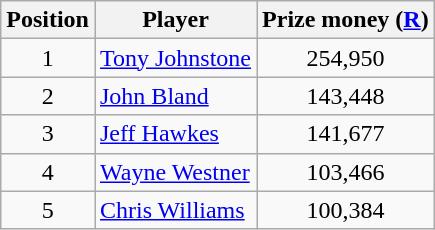<table class=wikitable>
<tr>
<th>Position</th>
<th>Player</th>
<th>Prize money (<a href='#'>R</a>)</th>
</tr>
<tr>
<td align=center>1</td>
<td> <a href='#'>Tony Johnstone</a></td>
<td align=center>254,950</td>
</tr>
<tr>
<td align=center>2</td>
<td> <a href='#'>John Bland</a></td>
<td align=center>143,448</td>
</tr>
<tr>
<td align=center>3</td>
<td> <a href='#'>Jeff Hawkes</a></td>
<td align=center>141,677</td>
</tr>
<tr>
<td align=center>4</td>
<td> <a href='#'>Wayne Westner</a></td>
<td align=center>103,466</td>
</tr>
<tr>
<td align=center>5</td>
<td> <a href='#'>Chris Williams</a></td>
<td align=center>100,384</td>
</tr>
</table>
